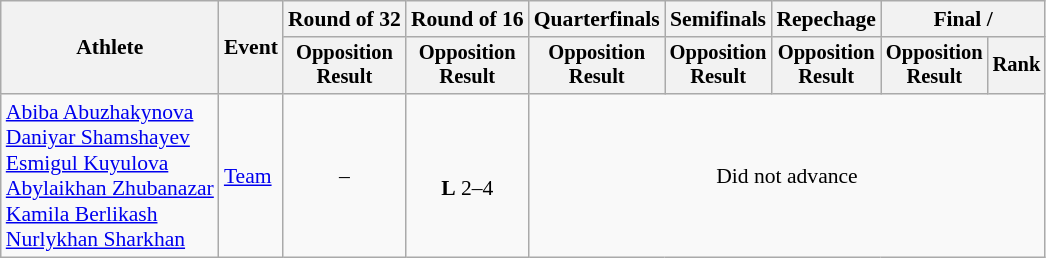<table class="wikitable" style="font-size:90%">
<tr>
<th rowspan="2">Athlete</th>
<th rowspan="2">Event</th>
<th>Round of 32</th>
<th>Round of 16</th>
<th>Quarterfinals</th>
<th>Semifinals</th>
<th>Repechage</th>
<th colspan=2>Final / </th>
</tr>
<tr style="font-size:95%">
<th>Opposition<br>Result</th>
<th>Opposition<br>Result</th>
<th>Opposition<br>Result</th>
<th>Opposition<br>Result</th>
<th>Opposition<br>Result</th>
<th>Opposition<br>Result</th>
<th>Rank</th>
</tr>
<tr align=center>
<td align=left><a href='#'>Abiba Abuzhakynova</a> <br>		<a href='#'>Daniyar Shamshayev</a> <br> <a href='#'>Esmigul Kuyulova</a><br><a href='#'>Abylaikhan Zhubanazar</a> <br> <a href='#'>Kamila Berlikash</a>	<br> <a href='#'>Nurlykhan Sharkhan</a></td>
<td align=left><a href='#'>Team</a></td>
<td>–</td>
<td><br> <strong>L</strong> 2–4</td>
<td colspan="5" align="center">Did not advance</td>
</tr>
</table>
